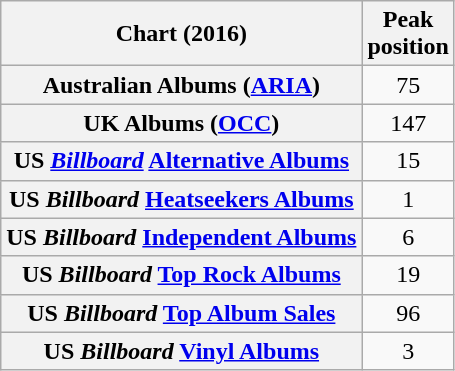<table class="wikitable sortable plainrowheaders" style="text-align:center">
<tr>
<th scope="col">Chart (2016)</th>
<th scope="col">Peak<br> position</th>
</tr>
<tr>
<th scope="row">Australian Albums (<a href='#'>ARIA</a>)</th>
<td>75</td>
</tr>
<tr>
<th scope="row">UK Albums (<a href='#'>OCC</a>)</th>
<td>147</td>
</tr>
<tr>
<th scope="row">US <em><a href='#'>Billboard</a></em> <a href='#'>Alternative Albums</a></th>
<td>15</td>
</tr>
<tr>
<th scope="row">US <em>Billboard</em> <a href='#'>Heatseekers Albums</a></th>
<td>1</td>
</tr>
<tr>
<th scope="row">US <em>Billboard</em> <a href='#'>Independent Albums</a></th>
<td>6</td>
</tr>
<tr>
<th scope="row">US <em>Billboard</em> <a href='#'>Top Rock Albums</a></th>
<td>19</td>
</tr>
<tr>
<th scope="row">US <em>Billboard</em> <a href='#'>Top Album Sales</a></th>
<td>96</td>
</tr>
<tr>
<th scope="row">US <em>Billboard</em> <a href='#'>Vinyl Albums</a></th>
<td>3</td>
</tr>
</table>
